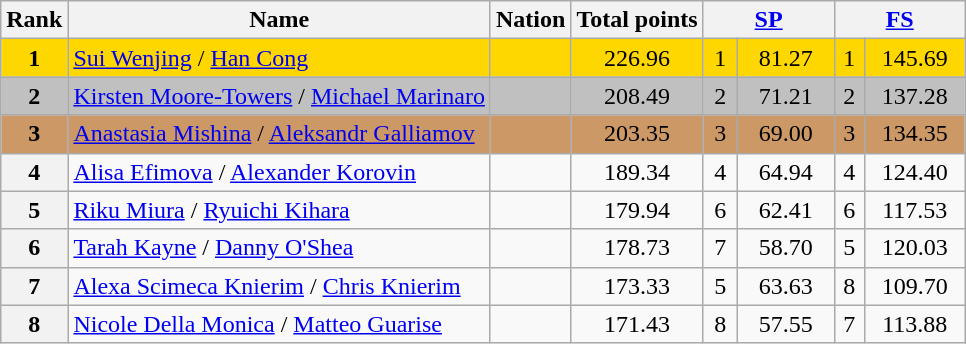<table class="wikitable sortable">
<tr>
<th>Rank</th>
<th>Name</th>
<th>Nation</th>
<th>Total points</th>
<th colspan="2" width="80px"><a href='#'>SP</a></th>
<th colspan="2" width="80px"><a href='#'>FS</a></th>
</tr>
<tr bgcolor="gold">
<td align="center"><strong>1</strong></td>
<td><a href='#'>Sui Wenjing</a> / <a href='#'>Han Cong</a></td>
<td></td>
<td align="center">226.96</td>
<td align="center">1</td>
<td align="center">81.27</td>
<td align="center">1</td>
<td align="center">145.69</td>
</tr>
<tr bgcolor="silver">
<td align="center"><strong>2</strong></td>
<td><a href='#'>Kirsten Moore-Towers</a> / <a href='#'>Michael Marinaro</a></td>
<td></td>
<td align="center">208.49</td>
<td align="center">2</td>
<td align="center">71.21</td>
<td align="center">2</td>
<td align="center">137.28</td>
</tr>
<tr bgcolor="cc9966">
<td align="center"><strong>3</strong></td>
<td><a href='#'>Anastasia Mishina</a> / <a href='#'>Aleksandr Galliamov</a></td>
<td></td>
<td align="center">203.35</td>
<td align="center">3</td>
<td align="center">69.00</td>
<td align="center">3</td>
<td align="center">134.35</td>
</tr>
<tr>
<th>4</th>
<td><a href='#'>Alisa Efimova</a> / <a href='#'>Alexander Korovin</a></td>
<td></td>
<td align="center">189.34</td>
<td align="center">4</td>
<td align="center">64.94</td>
<td align="center">4</td>
<td align="center">124.40</td>
</tr>
<tr>
<th>5</th>
<td><a href='#'>Riku Miura</a> / <a href='#'>Ryuichi Kihara</a></td>
<td></td>
<td align="center">179.94</td>
<td align="center">6</td>
<td align="center">62.41</td>
<td align="center">6</td>
<td align="center">117.53</td>
</tr>
<tr>
<th>6</th>
<td><a href='#'>Tarah Kayne</a> / <a href='#'>Danny O'Shea</a></td>
<td></td>
<td align="center">178.73</td>
<td align="center">7</td>
<td align="center">58.70</td>
<td align="center">5</td>
<td align="center">120.03</td>
</tr>
<tr>
<th>7</th>
<td><a href='#'>Alexa Scimeca Knierim</a> / <a href='#'>Chris Knierim</a></td>
<td></td>
<td align="center">173.33</td>
<td align="center">5</td>
<td align="center">63.63</td>
<td align="center">8</td>
<td align="center">109.70</td>
</tr>
<tr>
<th>8</th>
<td><a href='#'>Nicole Della Monica</a> / <a href='#'>Matteo Guarise</a></td>
<td></td>
<td align="center">171.43</td>
<td align="center">8</td>
<td align="center">57.55</td>
<td align="center">7</td>
<td align="center">113.88</td>
</tr>
</table>
